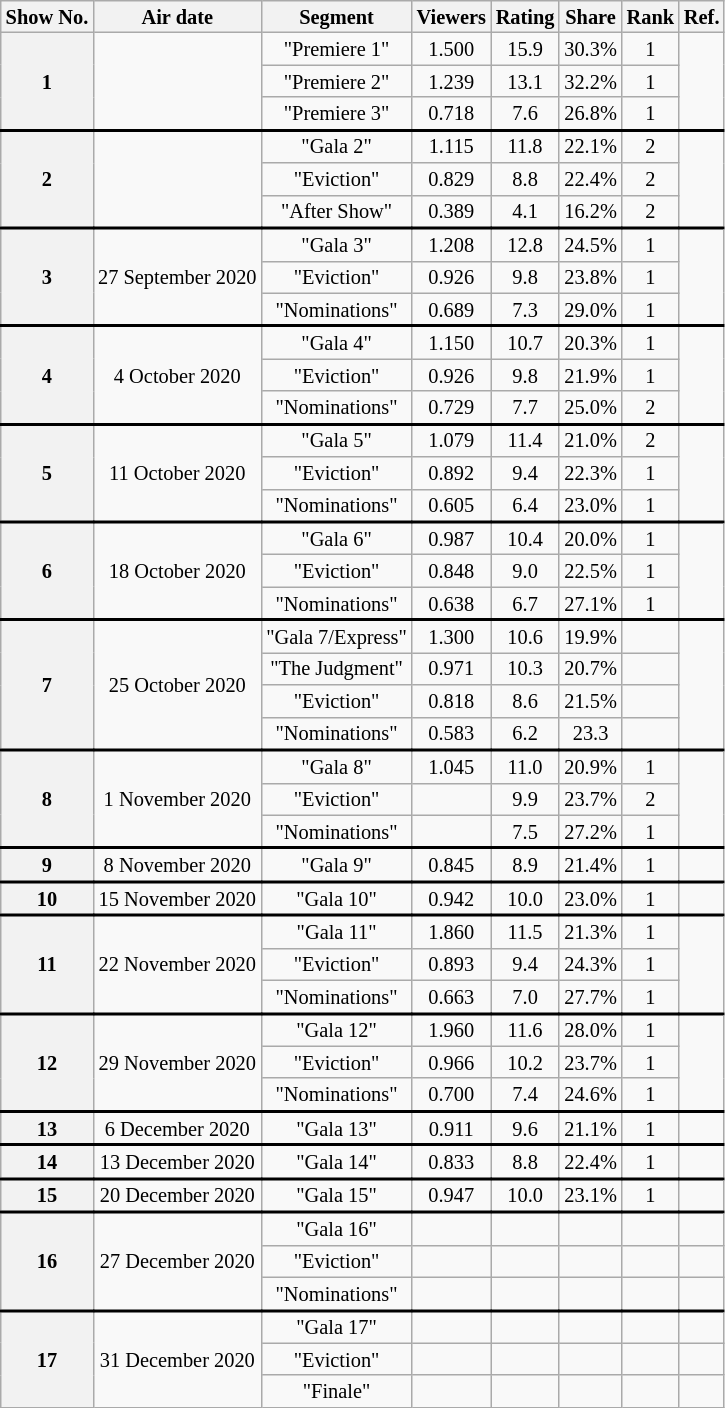<table class="wikitable sortable" style="font-size:85%; text-align:center; line-height: 15px;">
<tr>
<th>Show No.</th>
<th>Air date</th>
<th>Segment</th>
<th>Viewers<br></th>
<th>Rating<br></th>
<th>Share<br></th>
<th>Rank<br></th>
<th>Ref.</th>
</tr>
<tr>
<th rowspan="3">1</th>
<td rowspan="3"></td>
<td>"Premiere 1"</td>
<td>1.500</td>
<td>15.9</td>
<td>30.3%</td>
<td>1</td>
<td rowspan="3"></td>
</tr>
<tr>
<td>"Premiere 2"</td>
<td>1.239</td>
<td>13.1</td>
<td>32.2%</td>
<td>1</td>
</tr>
<tr>
<td>"Premiere 3"</td>
<td>0.718</td>
<td>7.6</td>
<td>26.8%</td>
<td>1</td>
</tr>
<tr style="border-top:2px solid #000;">
<th rowspan="3">2</th>
<td rowspan="3"></td>
<td>"Gala 2"</td>
<td>1.115</td>
<td>11.8</td>
<td>22.1%</td>
<td>2</td>
<td rowspan="3"></td>
</tr>
<tr>
<td>"Eviction"</td>
<td>0.829</td>
<td>8.8</td>
<td>22.4%</td>
<td>2</td>
</tr>
<tr>
<td>"After Show"</td>
<td>0.389</td>
<td>4.1</td>
<td>16.2%</td>
<td>2</td>
</tr>
<tr style="border-top:2px solid #000;">
<th rowspan="3">3</th>
<td rowspan="3">27 September 2020</td>
<td>"Gala 3"</td>
<td>1.208</td>
<td>12.8</td>
<td>24.5%</td>
<td>1</td>
<td rowspan="3"></td>
</tr>
<tr>
<td>"Eviction"</td>
<td>0.926</td>
<td>9.8</td>
<td>23.8%</td>
<td>1</td>
</tr>
<tr>
<td>"Nominations"</td>
<td>0.689</td>
<td>7.3</td>
<td>29.0%</td>
<td>1</td>
</tr>
<tr style="border-top:2px solid #000;">
<th rowspan="3">4</th>
<td rowspan="3">4 October 2020</td>
<td>"Gala 4"</td>
<td>1.150</td>
<td>10.7</td>
<td>20.3%</td>
<td>1</td>
<td rowspan="3"></td>
</tr>
<tr>
<td>"Eviction"</td>
<td>0.926</td>
<td>9.8</td>
<td>21.9%</td>
<td>1</td>
</tr>
<tr>
<td>"Nominations"</td>
<td>0.729</td>
<td>7.7</td>
<td>25.0%</td>
<td>2</td>
</tr>
<tr style="border-top:2px solid #000;">
<th rowspan="3">5</th>
<td rowspan="3">11 October 2020</td>
<td>"Gala 5"</td>
<td>1.079</td>
<td>11.4</td>
<td>21.0%</td>
<td>2</td>
<td rowspan="3"></td>
</tr>
<tr>
<td>"Eviction"</td>
<td>0.892</td>
<td>9.4</td>
<td>22.3%</td>
<td>1</td>
</tr>
<tr>
<td>"Nominations"</td>
<td>0.605</td>
<td>6.4</td>
<td>23.0%</td>
<td>1</td>
</tr>
<tr style="border-top:2px solid #000;">
<th rowspan="3">6</th>
<td rowspan="3">18 October 2020</td>
<td>"Gala 6"</td>
<td>0.987</td>
<td>10.4</td>
<td>20.0%</td>
<td>1</td>
<td rowspan="3"></td>
</tr>
<tr>
<td>"Eviction"</td>
<td>0.848</td>
<td>9.0</td>
<td>22.5%</td>
<td>1</td>
</tr>
<tr>
<td>"Nominations"</td>
<td>0.638</td>
<td>6.7</td>
<td>27.1%</td>
<td>1</td>
</tr>
<tr style="border-top:2px solid #000;">
<th rowspan="4">7</th>
<td rowspan="4">25 October 2020</td>
<td>"Gala 7/Express"</td>
<td>1.300</td>
<td>10.6</td>
<td>19.9%</td>
<td></td>
<td rowspan="4"></td>
</tr>
<tr>
<td>"The Judgment"</td>
<td>0.971</td>
<td>10.3</td>
<td>20.7%</td>
<td></td>
</tr>
<tr>
<td>"Eviction"</td>
<td>0.818</td>
<td>8.6</td>
<td>21.5%</td>
<td></td>
</tr>
<tr>
<td>"Nominations"</td>
<td>0.583</td>
<td>6.2</td>
<td>23.3</td>
<td></td>
</tr>
<tr style="border-top:2px solid #000;">
<th rowspan="3">8</th>
<td rowspan="3">1 November 2020</td>
<td>"Gala 8"</td>
<td>1.045</td>
<td>11.0</td>
<td>20.9%</td>
<td>1</td>
<td rowspan="3"></td>
</tr>
<tr>
<td>"Eviction"</td>
<td></td>
<td>9.9</td>
<td>23.7%</td>
<td>2</td>
</tr>
<tr>
<td>"Nominations"</td>
<td></td>
<td>7.5</td>
<td>27.2%</td>
<td>1</td>
</tr>
<tr style="border-top:2px solid #000;">
<th>9</th>
<td>8 November 2020</td>
<td>"Gala 9"</td>
<td>0.845</td>
<td>8.9</td>
<td>21.4%</td>
<td>1</td>
<td></td>
</tr>
<tr style="border-top:2px solid #000;">
<th>10</th>
<td>15 November 2020</td>
<td>"Gala 10"</td>
<td>0.942</td>
<td>10.0</td>
<td>23.0%</td>
<td>1</td>
<td></td>
</tr>
<tr style="border-top:2px solid #000;">
<th rowspan="3">11</th>
<td rowspan="3">22 November 2020</td>
<td>"Gala 11"</td>
<td>1.860</td>
<td>11.5</td>
<td>21.3%</td>
<td>1</td>
<td rowspan="3"></td>
</tr>
<tr>
<td>"Eviction"</td>
<td>0.893</td>
<td>9.4</td>
<td>24.3%</td>
<td>1</td>
</tr>
<tr>
<td>"Nominations"</td>
<td>0.663</td>
<td>7.0</td>
<td>27.7%</td>
<td>1</td>
</tr>
<tr style="border-top:2px solid #000;">
<th rowspan="3">12</th>
<td rowspan="3">29 November 2020</td>
<td>"Gala 12"</td>
<td>1.960</td>
<td>11.6</td>
<td>28.0%</td>
<td>1</td>
<td rowspan="3"></td>
</tr>
<tr>
<td>"Eviction"</td>
<td>0.966</td>
<td>10.2</td>
<td>23.7%</td>
<td>1</td>
</tr>
<tr>
<td>"Nominations"</td>
<td>0.700</td>
<td>7.4</td>
<td>24.6%</td>
<td>1</td>
</tr>
<tr style="border-top:2px solid #000;">
<th>13</th>
<td>6 December 2020</td>
<td>"Gala 13"</td>
<td>0.911</td>
<td>9.6</td>
<td>21.1%</td>
<td>1</td>
<td></td>
</tr>
<tr style="border-top:2px solid #000;">
<th>14</th>
<td>13 December 2020</td>
<td>"Gala 14"</td>
<td>0.833</td>
<td>8.8</td>
<td>22.4%</td>
<td>1</td>
<td></td>
</tr>
<tr style="border-top:2px solid #000;">
<th>15</th>
<td>20 December 2020</td>
<td>"Gala 15"</td>
<td>0.947</td>
<td>10.0</td>
<td>23.1%</td>
<td>1</td>
<td></td>
</tr>
<tr style="border-top:2px solid #000;">
<th rowspan="3">16</th>
<td rowspan="3">27 December 2020</td>
<td>"Gala 16"</td>
<td></td>
<td></td>
<td></td>
<td></td>
<td></td>
</tr>
<tr>
<td>"Eviction"</td>
<td></td>
<td></td>
<td></td>
<td></td>
<td></td>
</tr>
<tr>
<td>"Nominations"</td>
<td></td>
<td></td>
<td></td>
<td></td>
<td></td>
</tr>
<tr style="border-top:2px solid #000;">
<th rowspan="3">17</th>
<td rowspan="3">31 December 2020</td>
<td>"Gala 17"</td>
<td></td>
<td></td>
<td></td>
<td></td>
<td></td>
</tr>
<tr>
<td>"Eviction"</td>
<td></td>
<td></td>
<td></td>
<td></td>
<td></td>
</tr>
<tr>
<td>"Finale"</td>
<td></td>
<td></td>
<td></td>
<td></td>
<td></td>
</tr>
</table>
